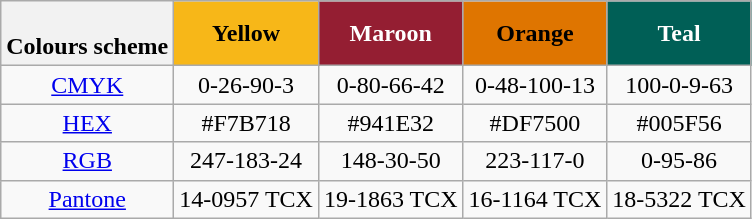<table class=wikitable style="text-align:center;">
<tr>
<th><br>Colours scheme</th>
<th style="background:#F7B718">Yellow</th>
<th style="background:#941E32; color:#FFFFFF;">Maroon</th>
<th style="background:#DF7500">Orange</th>
<th style="background:#005F56; color:#FFFFFF;">Teal</th>
</tr>
<tr>
<td><a href='#'>CMYK</a></td>
<td>0-26-90-3</td>
<td>0-80-66-42</td>
<td>0-48-100-13</td>
<td>100-0-9-63</td>
</tr>
<tr>
<td><a href='#'>HEX</a></td>
<td>#F7B718</td>
<td>#941E32</td>
<td>#DF7500</td>
<td>#005F56</td>
</tr>
<tr>
<td><a href='#'>RGB</a></td>
<td>247-183-24</td>
<td>148-30-50</td>
<td>223-117-0</td>
<td>0-95-86</td>
</tr>
<tr>
<td><a href='#'>Pantone</a></td>
<td>14-0957 TCX</td>
<td>19-1863 TCX</td>
<td>16-1164 TCX</td>
<td>18-5322 TCX</td>
</tr>
</table>
